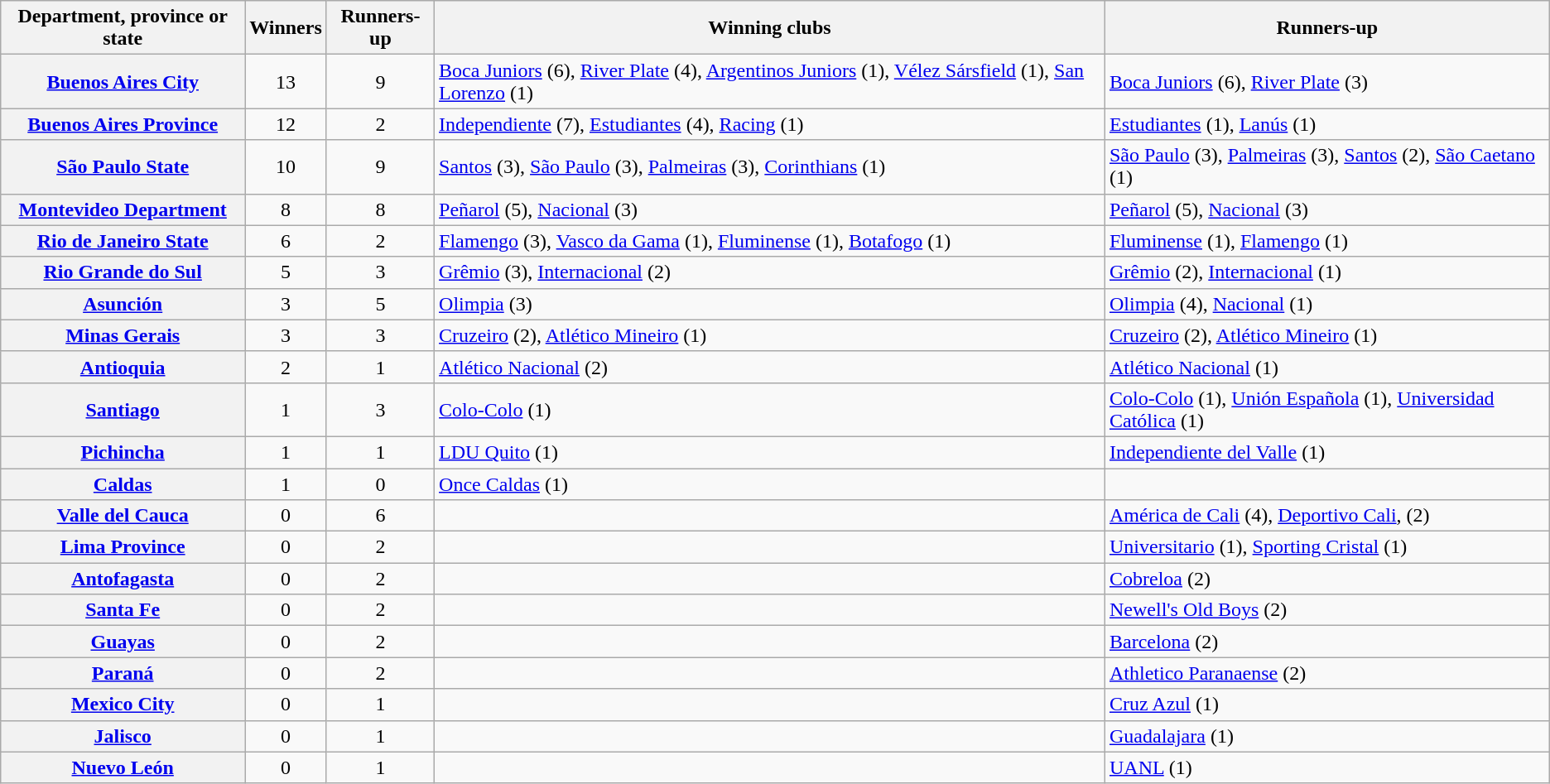<table class="wikitable plainrowheaders sortable">
<tr>
<th scope=col>Department, province or state</th>
<th>Winners</th>
<th>Runners-up</th>
<th>Winning clubs</th>
<th>Runners-up</th>
</tr>
<tr>
<th scope=row> <a href='#'>Buenos Aires City</a></th>
<td style="text-align: center">13</td>
<td style="text-align: center">9</td>
<td><a href='#'>Boca Juniors</a> (6), <a href='#'>River Plate</a> (4), <a href='#'>Argentinos Juniors</a> (1), <a href='#'>Vélez Sársfield</a> (1), <a href='#'>San Lorenzo</a> (1)</td>
<td><a href='#'>Boca Juniors</a> (6), <a href='#'>River Plate</a> (3)</td>
</tr>
<tr>
<th scope=row> <a href='#'>Buenos Aires Province</a></th>
<td style="text-align: center">12</td>
<td style="text-align: center">2</td>
<td><a href='#'>Independiente</a> (7), <a href='#'>Estudiantes</a> (4), <a href='#'>Racing</a> (1)</td>
<td><a href='#'>Estudiantes</a> (1), <a href='#'>Lanús</a> (1)</td>
</tr>
<tr>
<th scope=row> <a href='#'>São Paulo State</a></th>
<td style="text-align: center">10</td>
<td style="text-align: center">9</td>
<td><a href='#'>Santos</a> (3), <a href='#'>São Paulo</a> (3), <a href='#'>Palmeiras</a> (3), <a href='#'>Corinthians</a> (1)</td>
<td><a href='#'>São Paulo</a> (3), <a href='#'>Palmeiras</a> (3), <a href='#'>Santos</a> (2), <a href='#'>São Caetano</a> (1)</td>
</tr>
<tr>
<th scope=row> <a href='#'>Montevideo Department</a></th>
<td style="text-align: center">8</td>
<td style="text-align: center">8</td>
<td><a href='#'>Peñarol</a> (5), <a href='#'>Nacional</a> (3)</td>
<td><a href='#'>Peñarol</a> (5), <a href='#'>Nacional</a> (3)</td>
</tr>
<tr>
<th scope=row> <a href='#'>Rio de Janeiro State</a></th>
<td style="text-align: center">6</td>
<td style="text-align: center">2</td>
<td><a href='#'>Flamengo</a> (3), <a href='#'>Vasco da Gama</a> (1),  <a href='#'>Fluminense</a> (1), <a href='#'>Botafogo</a> (1)</td>
<td><a href='#'>Fluminense</a> (1), <a href='#'>Flamengo</a> (1)</td>
</tr>
<tr>
<th scope=row> <a href='#'>Rio Grande do Sul</a></th>
<td style="text-align: center">5</td>
<td style="text-align: center">3</td>
<td><a href='#'>Grêmio</a> (3), <a href='#'>Internacional</a> (2)</td>
<td><a href='#'>Grêmio</a> (2), <a href='#'>Internacional</a> (1)</td>
</tr>
<tr>
<th scope=row> <a href='#'>Asunción</a></th>
<td style="text-align: center">3</td>
<td style="text-align: center">5</td>
<td><a href='#'>Olimpia</a> (3)</td>
<td><a href='#'>Olimpia</a> (4), <a href='#'>Nacional</a> (1)</td>
</tr>
<tr>
<th scope=row> <a href='#'>Minas Gerais</a></th>
<td style="text-align: center">3</td>
<td style="text-align: center">3</td>
<td><a href='#'>Cruzeiro</a> (2), <a href='#'>Atlético Mineiro</a> (1)</td>
<td><a href='#'>Cruzeiro</a> (2), <a href='#'>Atlético Mineiro</a> (1)</td>
</tr>
<tr>
<th scope=row> <a href='#'>Antioquia</a></th>
<td style="text-align: center">2</td>
<td style="text-align: center">1</td>
<td><a href='#'>Atlético Nacional</a> (2)</td>
<td><a href='#'>Atlético Nacional</a> (1)</td>
</tr>
<tr>
<th scope=row> <a href='#'>Santiago</a></th>
<td style="text-align: center">1</td>
<td style="text-align: center">3</td>
<td><a href='#'>Colo-Colo</a> (1)</td>
<td><a href='#'>Colo-Colo</a> (1), <a href='#'>Unión Española</a> (1), <a href='#'>Universidad Católica</a> (1)</td>
</tr>
<tr>
<th scope=row> <a href='#'>Pichincha</a></th>
<td style="text-align: center">1</td>
<td style="text-align: center">1</td>
<td><a href='#'>LDU Quito</a> (1)</td>
<td><a href='#'>Independiente del Valle</a> (1)</td>
</tr>
<tr>
<th scope=row> <a href='#'>Caldas</a></th>
<td style="text-align: center">1</td>
<td style="text-align: center">0</td>
<td><a href='#'>Once Caldas</a> (1)</td>
<td style="text-align: center"></td>
</tr>
<tr>
<th scope=row> <a href='#'>Valle del Cauca</a></th>
<td style="text-align: center">0</td>
<td style="text-align: center">6</td>
<td style="text-align: center"></td>
<td><a href='#'>América de Cali</a> (4), <a href='#'>Deportivo Cali</a>, (2)</td>
</tr>
<tr>
<th scope=row> <a href='#'>Lima Province</a></th>
<td style="text-align: center">0</td>
<td style="text-align: center">2</td>
<td style="text-align: center"></td>
<td><a href='#'>Universitario</a> (1), <a href='#'>Sporting Cristal</a> (1)</td>
</tr>
<tr>
<th scope=row> <a href='#'>Antofagasta</a></th>
<td style="text-align: center">0</td>
<td style="text-align: center">2</td>
<td style="text-align: center"></td>
<td><a href='#'>Cobreloa</a> (2)</td>
</tr>
<tr>
<th scope=row> <a href='#'>Santa Fe</a></th>
<td style="text-align: center">0</td>
<td style="text-align: center">2</td>
<td style="text-align: center"></td>
<td><a href='#'>Newell's Old Boys</a> (2)</td>
</tr>
<tr>
<th scope=row> <a href='#'>Guayas</a></th>
<td style="text-align: center">0</td>
<td style="text-align: center">2</td>
<td style="text-align: center"></td>
<td><a href='#'>Barcelona</a> (2)</td>
</tr>
<tr>
<th scope=row> <a href='#'>Paraná</a></th>
<td style="text-align: center">0</td>
<td style="text-align: center">2</td>
<td style="text-align: center"></td>
<td><a href='#'>Athletico Paranaense</a> (2)</td>
</tr>
<tr>
<th scope=row> <a href='#'>Mexico City</a></th>
<td style="text-align: center">0</td>
<td style="text-align: center">1</td>
<td style="text-align: center"></td>
<td><a href='#'>Cruz Azul</a> (1)</td>
</tr>
<tr>
<th scope=row> <a href='#'>Jalisco</a></th>
<td style="text-align: center">0</td>
<td style="text-align: center">1</td>
<td style="text-align: center"></td>
<td><a href='#'>Guadalajara</a> (1)</td>
</tr>
<tr>
<th scope=row> <a href='#'>Nuevo León</a></th>
<td style="text-align: center">0</td>
<td style="text-align: center">1</td>
<td style="text-align: center"></td>
<td><a href='#'>UANL</a> (1)</td>
</tr>
</table>
